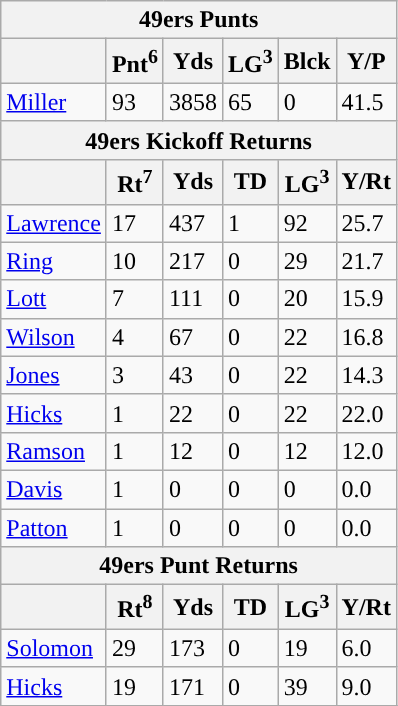<table class="wikitable">
<tr>
<th colspan=6>49ers Punts</th>
</tr>
<tr>
<th></th>
<th>Pnt<sup>6</sup></th>
<th>Yds</th>
<th>LG<sup>3</sup></th>
<th>Blck</th>
<th>Y/P</th>
</tr>
<tr>
<td><a href='#'>Miller</a></td>
<td>93</td>
<td>3858</td>
<td>65</td>
<td>0</td>
<td>41.5</td>
</tr>
<tr>
<th colspan=6>49ers Kickoff Returns</th>
</tr>
<tr>
<th></th>
<th>Rt<sup>7</sup></th>
<th>Yds</th>
<th>TD</th>
<th>LG<sup>3</sup></th>
<th>Y/Rt</th>
</tr>
<tr>
<td><a href='#'>Lawrence</a></td>
<td>17</td>
<td>437</td>
<td>1</td>
<td>92</td>
<td>25.7</td>
</tr>
<tr>
<td><a href='#'>Ring</a></td>
<td>10</td>
<td>217</td>
<td>0</td>
<td>29</td>
<td>21.7</td>
</tr>
<tr>
<td><a href='#'>Lott</a></td>
<td>7</td>
<td>111</td>
<td>0</td>
<td>20</td>
<td>15.9</td>
</tr>
<tr>
<td><a href='#'>Wilson</a></td>
<td>4</td>
<td>67</td>
<td>0</td>
<td>22</td>
<td>16.8</td>
</tr>
<tr>
<td><a href='#'>Jones</a></td>
<td>3</td>
<td>43</td>
<td>0</td>
<td>22</td>
<td>14.3</td>
</tr>
<tr>
<td><a href='#'>Hicks</a></td>
<td>1</td>
<td>22</td>
<td>0</td>
<td>22</td>
<td>22.0</td>
</tr>
<tr>
<td><a href='#'>Ramson</a></td>
<td>1</td>
<td>12</td>
<td>0</td>
<td>12</td>
<td>12.0</td>
</tr>
<tr>
<td><a href='#'>Davis</a></td>
<td>1</td>
<td>0</td>
<td>0</td>
<td>0</td>
<td>0.0</td>
</tr>
<tr>
<td><a href='#'>Patton</a></td>
<td>1</td>
<td>0</td>
<td>0</td>
<td>0</td>
<td>0.0</td>
</tr>
<tr>
<th colspan=6>49ers Punt Returns</th>
</tr>
<tr>
<th></th>
<th>Rt<sup>8</sup></th>
<th>Yds</th>
<th>TD</th>
<th>LG<sup>3</sup></th>
<th>Y/Rt</th>
</tr>
<tr>
<td><a href='#'>Solomon</a></td>
<td>29</td>
<td>173</td>
<td>0</td>
<td>19</td>
<td>6.0</td>
</tr>
<tr>
<td><a href='#'>Hicks</a></td>
<td>19</td>
<td>171</td>
<td>0</td>
<td>39</td>
<td>9.0</td>
</tr>
<tr>
</tr>
</table>
